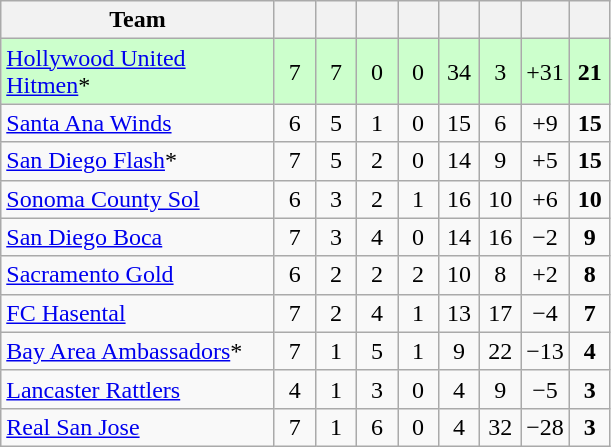<table class="wikitable" style="text-align:center">
<tr>
<th width="175">Team</th>
<th width="20"></th>
<th width="20"></th>
<th width="20"></th>
<th width="20"></th>
<th width="20"></th>
<th width="20"></th>
<th width="20"></th>
<th width="20"></th>
</tr>
<tr bgcolor=#ccffcc>
<td align=left><a href='#'>Hollywood United Hitmen</a>*</td>
<td>7</td>
<td>7</td>
<td>0</td>
<td>0</td>
<td>34</td>
<td>3</td>
<td>+31</td>
<td><strong>21</strong></td>
</tr>
<tr>
<td align=left><a href='#'>Santa Ana Winds</a></td>
<td>6</td>
<td>5</td>
<td>1</td>
<td>0</td>
<td>15</td>
<td>6</td>
<td>+9</td>
<td><strong>15</strong></td>
</tr>
<tr>
<td align=left><a href='#'>San Diego Flash</a>*</td>
<td>7</td>
<td>5</td>
<td>2</td>
<td>0</td>
<td>14</td>
<td>9</td>
<td>+5</td>
<td><strong>15</strong></td>
</tr>
<tr>
<td align=left><a href='#'>Sonoma County Sol</a></td>
<td>6</td>
<td>3</td>
<td>2</td>
<td>1</td>
<td>16</td>
<td>10</td>
<td>+6</td>
<td><strong>10</strong></td>
</tr>
<tr>
<td align=left><a href='#'>San Diego Boca</a></td>
<td>7</td>
<td>3</td>
<td>4</td>
<td>0</td>
<td>14</td>
<td>16</td>
<td>−2</td>
<td><strong>9</strong></td>
</tr>
<tr>
<td align=left><a href='#'>Sacramento Gold</a></td>
<td>6</td>
<td>2</td>
<td>2</td>
<td>2</td>
<td>10</td>
<td>8</td>
<td>+2</td>
<td><strong>8</strong></td>
</tr>
<tr>
<td align=left><a href='#'>FC Hasental</a></td>
<td>7</td>
<td>2</td>
<td>4</td>
<td>1</td>
<td>13</td>
<td>17</td>
<td>−4</td>
<td><strong>7</strong></td>
</tr>
<tr>
<td align=left><a href='#'>Bay Area Ambassadors</a>*</td>
<td>7</td>
<td>1</td>
<td>5</td>
<td>1</td>
<td>9</td>
<td>22</td>
<td>−13</td>
<td><strong>4</strong></td>
</tr>
<tr>
<td align=left><a href='#'>Lancaster Rattlers</a></td>
<td>4</td>
<td>1</td>
<td>3</td>
<td>0</td>
<td>4</td>
<td>9</td>
<td>−5</td>
<td><strong>3</strong></td>
</tr>
<tr>
<td align=left><a href='#'>Real San Jose</a></td>
<td>7</td>
<td>1</td>
<td>6</td>
<td>0</td>
<td>4</td>
<td>32</td>
<td>−28</td>
<td><strong>3</strong></td>
</tr>
</table>
